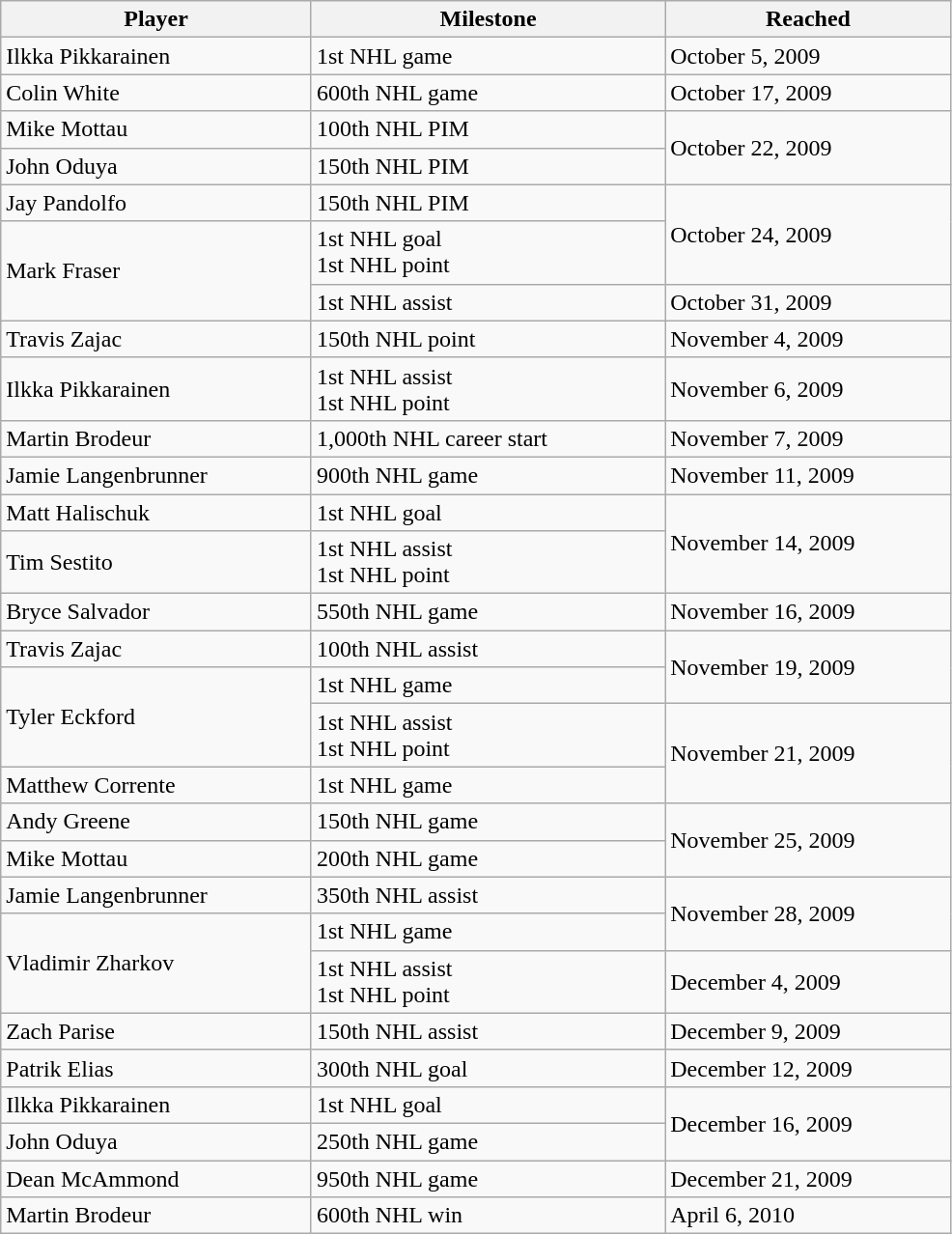<table class="wikitable" width="52%">
<tr>
<th>Player</th>
<th>Milestone</th>
<th>Reached</th>
</tr>
<tr>
<td>Ilkka Pikkarainen</td>
<td>1st NHL game</td>
<td>October 5, 2009</td>
</tr>
<tr>
<td>Colin White</td>
<td>600th NHL game</td>
<td>October 17, 2009</td>
</tr>
<tr>
<td>Mike Mottau</td>
<td>100th NHL PIM</td>
<td rowspan="2">October 22, 2009</td>
</tr>
<tr>
<td>John Oduya</td>
<td>150th NHL PIM</td>
</tr>
<tr>
<td>Jay Pandolfo</td>
<td>150th NHL PIM</td>
<td rowspan="2">October 24, 2009</td>
</tr>
<tr>
<td rowspan="2">Mark Fraser</td>
<td>1st NHL goal<br>1st NHL point</td>
</tr>
<tr>
<td>1st NHL assist</td>
<td>October 31, 2009</td>
</tr>
<tr>
<td>Travis Zajac</td>
<td>150th NHL point</td>
<td>November 4, 2009</td>
</tr>
<tr>
<td>Ilkka Pikkarainen</td>
<td>1st NHL assist<br>1st NHL point</td>
<td>November 6, 2009</td>
</tr>
<tr>
<td>Martin Brodeur</td>
<td>1,000th NHL career start</td>
<td>November 7, 2009</td>
</tr>
<tr>
<td>Jamie Langenbrunner</td>
<td>900th NHL game</td>
<td>November 11, 2009</td>
</tr>
<tr>
<td>Matt Halischuk</td>
<td>1st NHL goal</td>
<td rowspan="2">November 14, 2009</td>
</tr>
<tr>
<td>Tim Sestito</td>
<td>1st NHL assist<br>1st NHL point</td>
</tr>
<tr>
<td>Bryce Salvador</td>
<td>550th NHL game</td>
<td>November 16, 2009</td>
</tr>
<tr>
<td>Travis Zajac</td>
<td>100th NHL assist</td>
<td rowspan="2">November 19, 2009</td>
</tr>
<tr>
<td rowspan="2">Tyler Eckford</td>
<td>1st NHL game</td>
</tr>
<tr>
<td>1st NHL assist<br>1st NHL point</td>
<td rowspan="2">November 21, 2009</td>
</tr>
<tr>
<td>Matthew Corrente</td>
<td>1st NHL game</td>
</tr>
<tr>
<td>Andy Greene</td>
<td>150th NHL game</td>
<td rowspan="2">November 25, 2009</td>
</tr>
<tr>
<td>Mike Mottau</td>
<td>200th NHL game</td>
</tr>
<tr>
<td>Jamie Langenbrunner</td>
<td>350th NHL assist</td>
<td rowspan="2">November 28, 2009</td>
</tr>
<tr>
<td rowspan="2">Vladimir Zharkov</td>
<td>1st NHL game</td>
</tr>
<tr>
<td>1st NHL assist<br>1st NHL point</td>
<td>December 4, 2009</td>
</tr>
<tr>
<td>Zach Parise</td>
<td>150th NHL assist</td>
<td>December 9, 2009</td>
</tr>
<tr>
<td>Patrik Elias</td>
<td>300th NHL goal</td>
<td>December 12, 2009</td>
</tr>
<tr>
<td>Ilkka Pikkarainen</td>
<td>1st NHL goal</td>
<td rowspan="2">December 16, 2009</td>
</tr>
<tr>
<td>John Oduya</td>
<td>250th NHL game</td>
</tr>
<tr>
<td>Dean McAmmond</td>
<td>950th NHL game</td>
<td>December 21, 2009</td>
</tr>
<tr>
<td>Martin Brodeur</td>
<td>600th NHL win</td>
<td>April 6, 2010</td>
</tr>
</table>
